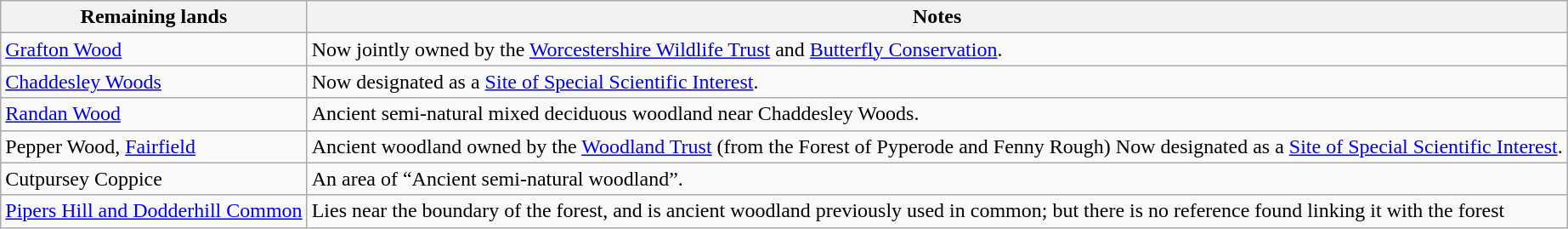<table class="wikitable">
<tr>
<th>Remaining lands</th>
<th>Notes</th>
</tr>
<tr>
<td><a href='#'>Grafton Wood</a></td>
<td>Now jointly owned by the <a href='#'>Worcestershire Wildlife Trust</a> and <a href='#'>Butterfly Conservation</a>.</td>
</tr>
<tr>
<td><a href='#'>Chaddesley Woods</a></td>
<td>Now designated as a <a href='#'>Site of Special Scientific Interest</a>.</td>
</tr>
<tr>
<td><a href='#'>Randan Wood</a></td>
<td>Ancient semi-natural mixed deciduous woodland near Chaddesley Woods.</td>
</tr>
<tr>
<td>Pepper Wood, <a href='#'>Fairfield</a></td>
<td>Ancient woodland owned by the <a href='#'>Woodland Trust</a>  (from the Forest of Pyperode and Fenny Rough) Now designated as a <a href='#'>Site of Special Scientific Interest</a>.</td>
</tr>
<tr>
<td>Cutpursey Coppice</td>
<td>An area of “Ancient semi-natural woodland”.</td>
</tr>
<tr>
<td><a href='#'>Pipers Hill and Dodderhill Common</a></td>
<td>Lies near the boundary of the forest, and is ancient woodland previously used in common; but there is no reference found linking it with the forest</td>
</tr>
</table>
